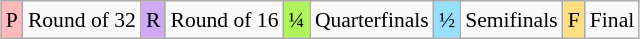<table class="wikitable" style="margin:0.5em auto; font-size:90%; line-height:1.25em; text-align:center;">
<tr>
<td bgcolor="#FFBBBB" align=center>P</td>
<td>Round of 32</td>
<td bgcolor="#D0A9F5" align=center>R</td>
<td>Round of 16</td>
<td bgcolor="#AFF55B" align=center>¼</td>
<td>Quarterfinals</td>
<td bgcolor="#97DEFF" align=center>½</td>
<td>Semifinals</td>
<td bgcolor="#FFDF80" align=center>F</td>
<td>Final</td>
</tr>
</table>
